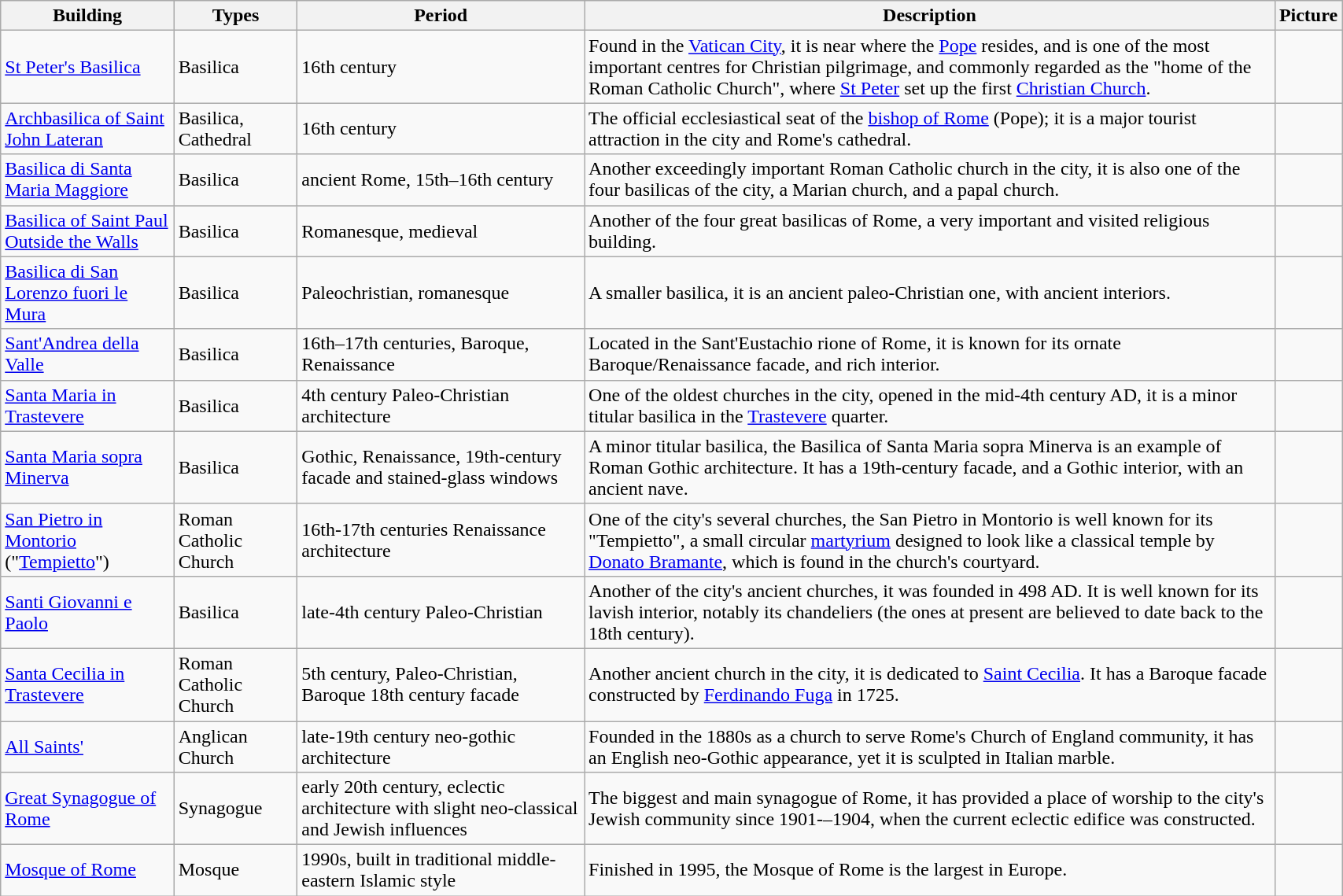<table class="wikitable" width="90%">
<tr>
<th>Building</th>
<th>Types</th>
<th>Period</th>
<th>Description</th>
<th>Picture</th>
</tr>
<tr>
<td><a href='#'>St Peter's Basilica</a></td>
<td>Basilica</td>
<td>16th century</td>
<td>Found in the <a href='#'>Vatican City</a>, it is near where the <a href='#'>Pope</a> resides, and is one of the most important centres for Christian pilgrimage, and commonly regarded as the "home of the Roman Catholic Church", where <a href='#'>St Peter</a> set up the first <a href='#'>Christian Church</a>.</td>
<td></td>
</tr>
<tr>
<td><a href='#'>Archbasilica of Saint John Lateran</a></td>
<td>Basilica, Cathedral</td>
<td>16th century</td>
<td>The official ecclesiastical seat of the <a href='#'>bishop of Rome</a> (Pope); it is a major tourist attraction in the city and Rome's cathedral.</td>
<td></td>
</tr>
<tr>
<td><a href='#'>Basilica di Santa Maria Maggiore</a></td>
<td>Basilica</td>
<td>ancient Rome, 15th–16th century</td>
<td>Another exceedingly important Roman Catholic church in the city, it is also one of the four basilicas of the city, a Marian church, and a papal church.</td>
<td></td>
</tr>
<tr>
<td><a href='#'>Basilica of Saint Paul Outside the Walls</a></td>
<td>Basilica</td>
<td>Romanesque, medieval</td>
<td>Another of the four great basilicas of Rome, a very important and visited religious building.</td>
<td></td>
</tr>
<tr>
<td><a href='#'>Basilica di San Lorenzo fuori le Mura</a></td>
<td>Basilica</td>
<td>Paleochristian, romanesque</td>
<td>A smaller basilica, it is an ancient paleo-Christian one, with ancient interiors.</td>
<td></td>
</tr>
<tr>
<td><a href='#'>Sant'Andrea della Valle</a></td>
<td>Basilica</td>
<td>16th–17th centuries, Baroque, Renaissance</td>
<td>Located in the Sant'Eustachio rione of Rome, it is known for its ornate Baroque/Renaissance facade, and rich interior.</td>
<td></td>
</tr>
<tr>
<td><a href='#'>Santa Maria in Trastevere</a></td>
<td>Basilica</td>
<td>4th century Paleo-Christian architecture</td>
<td>One of the oldest churches in the city, opened in the mid-4th century AD, it is a minor titular basilica in the <a href='#'>Trastevere</a> quarter.</td>
<td></td>
</tr>
<tr>
<td><a href='#'>Santa Maria sopra Minerva</a></td>
<td>Basilica</td>
<td>Gothic, Renaissance, 19th-century facade and stained-glass windows</td>
<td>A minor titular basilica, the Basilica of Santa Maria sopra Minerva is an example of Roman Gothic architecture. It has a 19th-century facade, and a Gothic interior, with an ancient nave.</td>
<td></td>
</tr>
<tr>
<td><a href='#'>San Pietro in Montorio</a> ("<a href='#'>Tempietto</a>")</td>
<td>Roman Catholic Church</td>
<td>16th-17th centuries Renaissance architecture</td>
<td>One of the city's several churches, the San Pietro in Montorio is well known for its "Tempietto", a small circular <a href='#'>martyrium</a> designed to look like a classical temple by <a href='#'>Donato Bramante</a>, which is found in the church's courtyard.</td>
<td></td>
</tr>
<tr>
<td><a href='#'>Santi Giovanni e Paolo</a></td>
<td>Basilica</td>
<td>late-4th century Paleo-Christian</td>
<td>Another of the city's ancient churches, it was founded in 498 AD. It is well known for its lavish interior, notably its chandeliers (the ones at present are believed to date back to the 18th century).</td>
<td></td>
</tr>
<tr>
<td><a href='#'>Santa Cecilia in Trastevere</a></td>
<td>Roman Catholic Church</td>
<td>5th century, Paleo-Christian, Baroque 18th century facade</td>
<td>Another ancient church in the city, it is dedicated to <a href='#'>Saint Cecilia</a>. It has a Baroque facade constructed by <a href='#'>Ferdinando Fuga</a> in 1725.</td>
<td></td>
</tr>
<tr>
<td><a href='#'>All Saints'</a></td>
<td>Anglican Church</td>
<td>late-19th century neo-gothic architecture</td>
<td>Founded in the 1880s as a church to serve Rome's Church of England community, it has an English neo-Gothic appearance, yet it is sculpted in Italian marble.</td>
<td></td>
</tr>
<tr>
<td><a href='#'>Great Synagogue of Rome</a></td>
<td>Synagogue</td>
<td>early 20th century, eclectic architecture with slight neo-classical and Jewish influences</td>
<td>The biggest and main synagogue of Rome, it has provided a place of worship to the city's Jewish community since 1901-–1904, when the current eclectic edifice was constructed.</td>
<td></td>
</tr>
<tr>
<td><a href='#'>Mosque of Rome</a></td>
<td>Mosque</td>
<td>1990s, built in traditional middle-eastern Islamic style</td>
<td>Finished in 1995, the Mosque of Rome is the largest in Europe.</td>
<td></td>
</tr>
</table>
